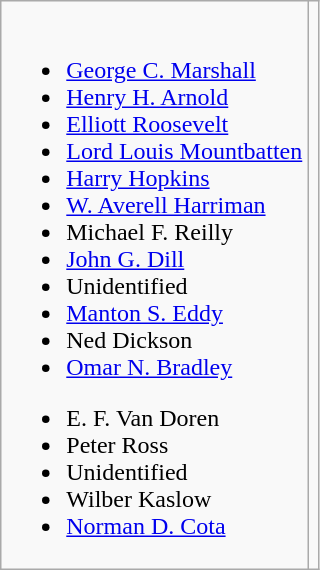<table class="wikitable collapsible" border="1">
<tr>
<td><br>
<ul><li><a href='#'>George C. Marshall</a></li><li><a href='#'>Henry H. Arnold</a></li><li><a href='#'>Elliott Roosevelt</a></li><li><a href='#'>Lord Louis Mountbatten</a></li><li><a href='#'>Harry Hopkins</a></li><li><a href='#'>W. Averell Harriman</a></li><li>Michael F. Reilly</li><li><a href='#'>John G. Dill</a></li><li>Unidentified</li><li><a href='#'>Manton S. Eddy</a></li><li>Ned Dickson</li><li><a href='#'>Omar N. Bradley</a></li></ul><ul><li>E. F. Van Doren</li><li>Peter Ross</li><li>Unidentified</li><li>Wilber Kaslow</li><li><a href='#'>Norman D. Cota</a></li></ul></td>
<td><br></td>
</tr>
</table>
